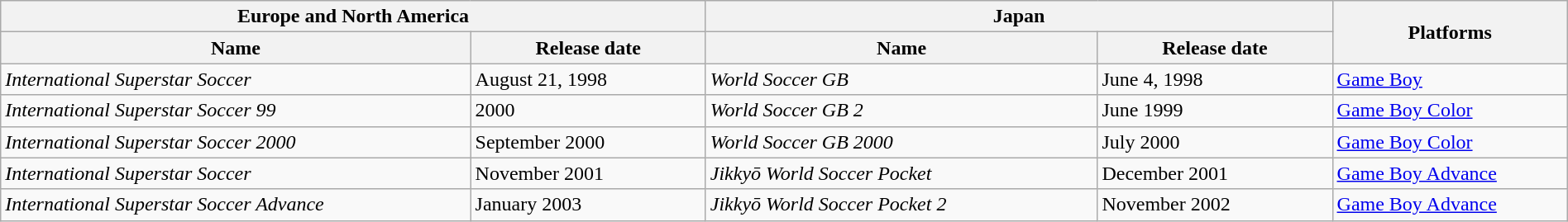<table class="wikitable" width="100%">
<tr>
<th width="45%" colspan="2">Europe and North America</th>
<th width="40%" colspan="2">Japan</th>
<th width="15%" rowspan="2">Platforms</th>
</tr>
<tr>
<th width="30%">Name</th>
<th width="15%">Release date</th>
<th width="25%">Name</th>
<th width="15%">Release date</th>
</tr>
<tr>
<td><em>International Superstar Soccer</em></td>
<td>August 21, 1998</td>
<td><em>World Soccer GB</em></td>
<td>June 4, 1998</td>
<td><a href='#'>Game Boy</a></td>
</tr>
<tr>
<td><em>International Superstar Soccer 99</em></td>
<td>2000</td>
<td><em>World Soccer GB 2</em></td>
<td>June 1999</td>
<td><a href='#'>Game Boy Color</a></td>
</tr>
<tr>
<td><em>International Superstar Soccer 2000</em></td>
<td>September 2000</td>
<td><em>World Soccer GB 2000</em></td>
<td>July 2000</td>
<td><a href='#'>Game Boy Color</a></td>
</tr>
<tr>
<td><em>International Superstar Soccer</em></td>
<td>November 2001</td>
<td><em>Jikkyō World Soccer Pocket</em></td>
<td>December 2001</td>
<td><a href='#'>Game Boy Advance</a></td>
</tr>
<tr>
<td><em>International Superstar Soccer Advance</em></td>
<td>January 2003</td>
<td><em>Jikkyō World Soccer Pocket 2</em></td>
<td>November 2002</td>
<td><a href='#'>Game Boy Advance</a></td>
</tr>
</table>
